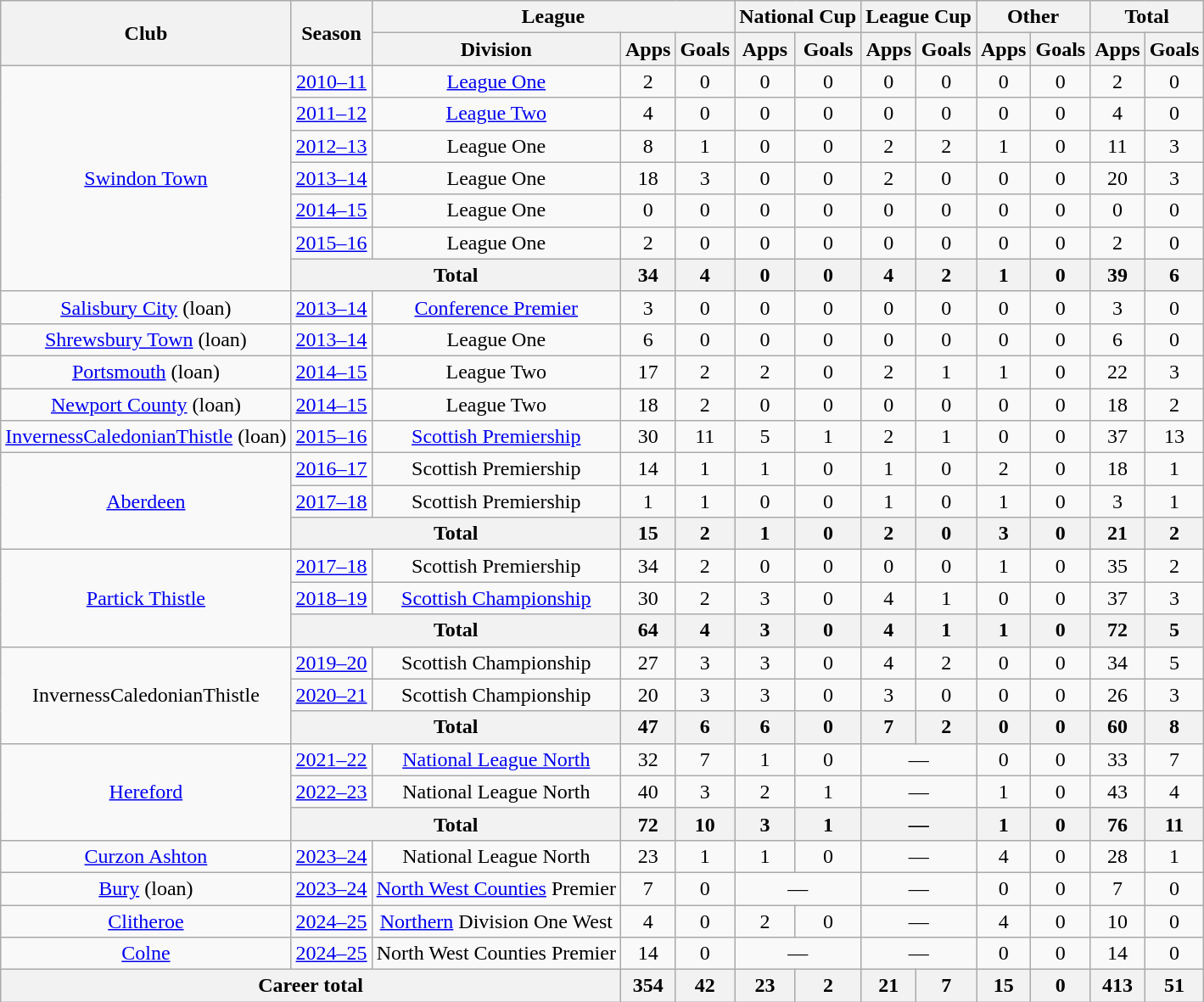<table class="wikitable" style="text-align: center">
<tr>
<th rowspan="2">Club</th>
<th rowspan="2">Season</th>
<th colspan="3">League</th>
<th colspan="2">National Cup</th>
<th colspan="2">League Cup</th>
<th colspan="2">Other</th>
<th colspan="2">Total</th>
</tr>
<tr>
<th>Division</th>
<th>Apps</th>
<th>Goals</th>
<th>Apps</th>
<th>Goals</th>
<th>Apps</th>
<th>Goals</th>
<th>Apps</th>
<th>Goals</th>
<th>Apps</th>
<th>Goals</th>
</tr>
<tr>
<td rowspan="7"><a href='#'>Swindon Town</a></td>
<td><a href='#'>2010–11</a></td>
<td><a href='#'>League One</a></td>
<td>2</td>
<td>0</td>
<td>0</td>
<td>0</td>
<td>0</td>
<td>0</td>
<td>0</td>
<td>0</td>
<td>2</td>
<td>0</td>
</tr>
<tr>
<td><a href='#'>2011–12</a></td>
<td><a href='#'>League Two</a></td>
<td>4</td>
<td>0</td>
<td>0</td>
<td>0</td>
<td>0</td>
<td>0</td>
<td>0</td>
<td>0</td>
<td>4</td>
<td>0</td>
</tr>
<tr>
<td><a href='#'>2012–13</a></td>
<td>League One</td>
<td>8</td>
<td>1</td>
<td>0</td>
<td>0</td>
<td>2</td>
<td>2</td>
<td>1</td>
<td>0</td>
<td>11</td>
<td>3</td>
</tr>
<tr>
<td><a href='#'>2013–14</a></td>
<td>League One</td>
<td>18</td>
<td>3</td>
<td>0</td>
<td>0</td>
<td>2</td>
<td>0</td>
<td>0</td>
<td>0</td>
<td>20</td>
<td>3</td>
</tr>
<tr>
<td><a href='#'>2014–15</a></td>
<td>League One</td>
<td>0</td>
<td>0</td>
<td>0</td>
<td>0</td>
<td>0</td>
<td>0</td>
<td>0</td>
<td>0</td>
<td>0</td>
<td>0</td>
</tr>
<tr>
<td><a href='#'>2015–16</a></td>
<td>League One</td>
<td>2</td>
<td>0</td>
<td>0</td>
<td>0</td>
<td>0</td>
<td>0</td>
<td>0</td>
<td>0</td>
<td>2</td>
<td>0</td>
</tr>
<tr>
<th colspan="2">Total</th>
<th>34</th>
<th>4</th>
<th>0</th>
<th>0</th>
<th>4</th>
<th>2</th>
<th>1</th>
<th>0</th>
<th>39</th>
<th>6</th>
</tr>
<tr>
<td><a href='#'>Salisbury City</a> (loan)</td>
<td><a href='#'>2013–14</a></td>
<td><a href='#'>Conference Premier</a></td>
<td>3</td>
<td>0</td>
<td>0</td>
<td>0</td>
<td>0</td>
<td>0</td>
<td>0</td>
<td>0</td>
<td>3</td>
<td>0</td>
</tr>
<tr>
<td><a href='#'>Shrewsbury Town</a> (loan)</td>
<td><a href='#'>2013–14</a></td>
<td>League One</td>
<td>6</td>
<td>0</td>
<td>0</td>
<td>0</td>
<td>0</td>
<td>0</td>
<td>0</td>
<td>0</td>
<td>6</td>
<td>0</td>
</tr>
<tr>
<td><a href='#'>Portsmouth</a> (loan)</td>
<td><a href='#'>2014–15</a></td>
<td>League Two</td>
<td>17</td>
<td>2</td>
<td>2</td>
<td>0</td>
<td>2</td>
<td>1</td>
<td>1</td>
<td>0</td>
<td>22</td>
<td>3</td>
</tr>
<tr>
<td><a href='#'>Newport County</a> (loan)</td>
<td><a href='#'>2014–15</a></td>
<td>League Two</td>
<td>18</td>
<td>2</td>
<td>0</td>
<td>0</td>
<td>0</td>
<td>0</td>
<td>0</td>
<td>0</td>
<td>18</td>
<td>2</td>
</tr>
<tr>
<td><a href='#'>InvernessCaledonianThistle</a> (loan)</td>
<td><a href='#'>2015–16</a></td>
<td><a href='#'>Scottish Premiership</a></td>
<td>30</td>
<td>11</td>
<td>5</td>
<td>1</td>
<td>2</td>
<td>1</td>
<td>0</td>
<td>0</td>
<td>37</td>
<td>13</td>
</tr>
<tr>
<td rowspan="3"><a href='#'>Aberdeen</a></td>
<td><a href='#'>2016–17</a></td>
<td>Scottish Premiership</td>
<td>14</td>
<td>1</td>
<td>1</td>
<td>0</td>
<td>1</td>
<td>0</td>
<td>2</td>
<td>0</td>
<td>18</td>
<td>1</td>
</tr>
<tr>
<td><a href='#'>2017–18</a></td>
<td>Scottish Premiership</td>
<td>1</td>
<td>1</td>
<td>0</td>
<td>0</td>
<td>1</td>
<td>0</td>
<td>1</td>
<td>0</td>
<td>3</td>
<td>1</td>
</tr>
<tr>
<th colspan="2">Total</th>
<th>15</th>
<th>2</th>
<th>1</th>
<th>0</th>
<th>2</th>
<th>0</th>
<th>3</th>
<th>0</th>
<th>21</th>
<th>2</th>
</tr>
<tr>
<td rowspan="3"><a href='#'>Partick Thistle</a></td>
<td><a href='#'>2017–18</a></td>
<td>Scottish Premiership</td>
<td>34</td>
<td>2</td>
<td>0</td>
<td>0</td>
<td>0</td>
<td>0</td>
<td>1</td>
<td>0</td>
<td>35</td>
<td>2</td>
</tr>
<tr>
<td><a href='#'>2018–19</a></td>
<td><a href='#'>Scottish Championship</a></td>
<td>30</td>
<td>2</td>
<td>3</td>
<td>0</td>
<td>4</td>
<td>1</td>
<td>0</td>
<td>0</td>
<td>37</td>
<td>3</td>
</tr>
<tr>
<th colspan="2">Total</th>
<th>64</th>
<th>4</th>
<th>3</th>
<th>0</th>
<th>4</th>
<th>1</th>
<th>1</th>
<th>0</th>
<th>72</th>
<th>5</th>
</tr>
<tr>
<td rowspan="3">InvernessCaledonianThistle</td>
<td><a href='#'>2019–20</a></td>
<td>Scottish Championship</td>
<td>27</td>
<td>3</td>
<td>3</td>
<td>0</td>
<td>4</td>
<td>2</td>
<td>0</td>
<td>0</td>
<td>34</td>
<td>5</td>
</tr>
<tr>
<td><a href='#'>2020–21</a></td>
<td>Scottish Championship</td>
<td>20</td>
<td>3</td>
<td>3</td>
<td>0</td>
<td>3</td>
<td>0</td>
<td>0</td>
<td>0</td>
<td>26</td>
<td>3</td>
</tr>
<tr>
<th colspan="2">Total</th>
<th>47</th>
<th>6</th>
<th>6</th>
<th>0</th>
<th>7</th>
<th>2</th>
<th>0</th>
<th>0</th>
<th>60</th>
<th>8</th>
</tr>
<tr>
<td rowspan="3"><a href='#'>Hereford</a></td>
<td><a href='#'>2021–22</a></td>
<td><a href='#'>National League North</a></td>
<td>32</td>
<td>7</td>
<td>1</td>
<td>0</td>
<td colspan="2">—</td>
<td>0</td>
<td>0</td>
<td>33</td>
<td>7</td>
</tr>
<tr>
<td><a href='#'>2022–23</a></td>
<td>National League North</td>
<td>40</td>
<td>3</td>
<td>2</td>
<td>1</td>
<td colspan="2">—</td>
<td>1</td>
<td>0</td>
<td>43</td>
<td>4</td>
</tr>
<tr>
<th colspan="2">Total</th>
<th>72</th>
<th>10</th>
<th>3</th>
<th>1</th>
<th colspan="2">—</th>
<th>1</th>
<th>0</th>
<th>76</th>
<th>11</th>
</tr>
<tr>
<td><a href='#'>Curzon Ashton</a></td>
<td><a href='#'>2023–24</a></td>
<td>National League North</td>
<td>23</td>
<td>1</td>
<td>1</td>
<td>0</td>
<td colspan="2">—</td>
<td>4</td>
<td>0</td>
<td>28</td>
<td>1</td>
</tr>
<tr>
<td><a href='#'>Bury</a> (loan)</td>
<td><a href='#'>2023–24</a></td>
<td><a href='#'>North West Counties</a> Premier</td>
<td>7</td>
<td>0</td>
<td colspan="2">—</td>
<td colspan="2">—</td>
<td>0</td>
<td>0</td>
<td>7</td>
<td>0</td>
</tr>
<tr>
<td><a href='#'>Clitheroe</a></td>
<td><a href='#'>2024–25</a></td>
<td><a href='#'>Northern</a> Division One West</td>
<td>4</td>
<td>0</td>
<td>2</td>
<td>0</td>
<td colspan="2">—</td>
<td>4</td>
<td>0</td>
<td>10</td>
<td>0</td>
</tr>
<tr>
<td><a href='#'>Colne</a></td>
<td><a href='#'>2024–25</a></td>
<td>North West Counties Premier</td>
<td>14</td>
<td>0</td>
<td colspan="2">—</td>
<td colspan="2">—</td>
<td>0</td>
<td>0</td>
<td>14</td>
<td>0</td>
</tr>
<tr>
<th colspan="3">Career total</th>
<th>354</th>
<th>42</th>
<th>23</th>
<th>2</th>
<th>21</th>
<th>7</th>
<th>15</th>
<th>0</th>
<th>413</th>
<th>51</th>
</tr>
</table>
